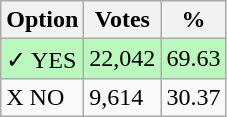<table class="wikitable">
<tr>
<th>Option</th>
<th>Votes</th>
<th>%</th>
</tr>
<tr>
<td style=background:#bbf8be>✓ YES</td>
<td style=background:#bbf8be>22,042</td>
<td style=background:#bbf8be>69.63</td>
</tr>
<tr>
<td>X NO</td>
<td>9,614</td>
<td>30.37</td>
</tr>
</table>
